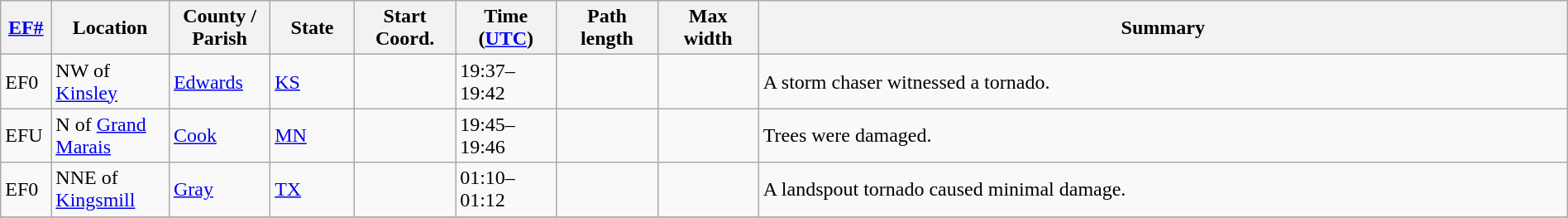<table class="wikitable sortable" style="width:100%;">
<tr>
<th scope="col" style="width:3%; text-align:center;"><a href='#'>EF#</a></th>
<th scope="col" style="width:7%; text-align:center;" class="unsortable">Location</th>
<th scope="col" style="width:6%; text-align:center;" class="unsortable">County / Parish</th>
<th scope="col" style="width:5%; text-align:center;">State</th>
<th scope="col" style="width:6%; text-align:center;">Start Coord.</th>
<th scope="col" style="width:6%; text-align:center;">Time (<a href='#'>UTC</a>)</th>
<th scope="col" style="width:6%; text-align:center;">Path length</th>
<th scope="col" style="width:6%; text-align:center;">Max width</th>
<th scope="col" class="unsortable" style="width:48%; text-align:center;">Summary</th>
</tr>
<tr>
<td bgcolor=>EF0</td>
<td>NW of <a href='#'>Kinsley</a></td>
<td><a href='#'>Edwards</a></td>
<td><a href='#'>KS</a></td>
<td></td>
<td>19:37–19:42</td>
<td></td>
<td></td>
<td>A storm chaser witnessed a tornado.</td>
</tr>
<tr>
<td bgcolor=>EFU</td>
<td>N of <a href='#'>Grand Marais</a></td>
<td><a href='#'>Cook</a></td>
<td><a href='#'>MN</a></td>
<td></td>
<td>19:45–19:46</td>
<td></td>
<td></td>
<td>Trees were damaged.</td>
</tr>
<tr>
<td bgcolor=>EF0</td>
<td>NNE of <a href='#'>Kingsmill</a></td>
<td><a href='#'>Gray</a></td>
<td><a href='#'>TX</a></td>
<td></td>
<td>01:10–01:12</td>
<td></td>
<td></td>
<td>A landspout tornado caused minimal damage.</td>
</tr>
<tr>
</tr>
</table>
